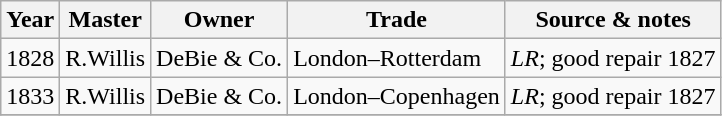<table class=" wikitable">
<tr>
<th>Year</th>
<th>Master</th>
<th>Owner</th>
<th>Trade</th>
<th>Source & notes</th>
</tr>
<tr>
<td>1828</td>
<td>R.Willis</td>
<td>DeBie & Co.</td>
<td>London–Rotterdam</td>
<td><em>LR</em>; good repair 1827</td>
</tr>
<tr>
<td>1833</td>
<td>R.Willis</td>
<td>DeBie & Co.</td>
<td>London–Copenhagen</td>
<td><em>LR</em>; good repair 1827</td>
</tr>
<tr>
</tr>
</table>
